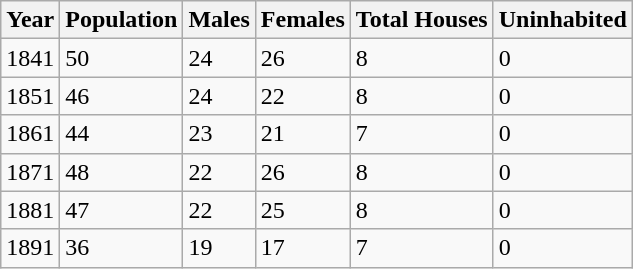<table class="wikitable">
<tr>
<th>Year</th>
<th>Population</th>
<th>Males</th>
<th>Females</th>
<th>Total Houses</th>
<th>Uninhabited</th>
</tr>
<tr>
<td>1841</td>
<td>50</td>
<td>24</td>
<td>26</td>
<td>8</td>
<td>0</td>
</tr>
<tr>
<td>1851</td>
<td>46</td>
<td>24</td>
<td>22</td>
<td>8</td>
<td>0</td>
</tr>
<tr>
<td>1861</td>
<td>44</td>
<td>23</td>
<td>21</td>
<td>7</td>
<td>0</td>
</tr>
<tr>
<td>1871</td>
<td>48</td>
<td>22</td>
<td>26</td>
<td>8</td>
<td>0</td>
</tr>
<tr>
<td>1881</td>
<td>47</td>
<td>22</td>
<td>25</td>
<td>8</td>
<td>0</td>
</tr>
<tr>
<td>1891</td>
<td>36</td>
<td>19</td>
<td>17</td>
<td>7</td>
<td>0</td>
</tr>
</table>
